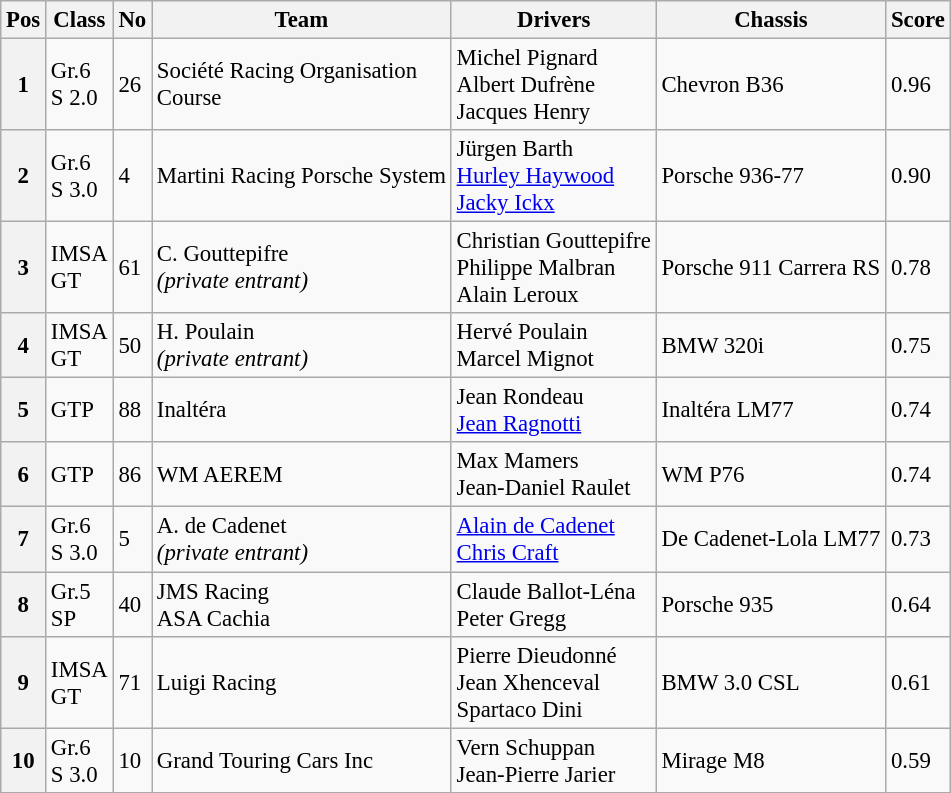<table class="wikitable" style="font-size: 95%;">
<tr>
<th>Pos</th>
<th>Class</th>
<th>No</th>
<th>Team</th>
<th>Drivers</th>
<th>Chassis</th>
<th>Score</th>
</tr>
<tr>
<th>1</th>
<td>Gr.6<br>S 2.0</td>
<td>26</td>
<td> Société Racing Organisation<br> Course</td>
<td> Michel Pignard<br> Albert Dufrène<br> Jacques Henry</td>
<td>Chevron B36</td>
<td>0.96</td>
</tr>
<tr>
<th>2</th>
<td>Gr.6<br>S 3.0</td>
<td>4</td>
<td> Martini Racing Porsche System</td>
<td> Jürgen Barth<br> <a href='#'>Hurley Haywood</a><br> <a href='#'>Jacky Ickx</a></td>
<td>Porsche 936-77</td>
<td>0.90</td>
</tr>
<tr>
<th>3</th>
<td>IMSA<br> GT</td>
<td>61</td>
<td> C. Gouttepifre<br><em>(private entrant)</em></td>
<td> Christian Gouttepifre<br> Philippe Malbran<br> Alain Leroux</td>
<td>Porsche 911 Carrera RS</td>
<td>0.78</td>
</tr>
<tr>
<th>4</th>
<td>IMSA<br> GT</td>
<td>50</td>
<td> H. Poulain<br><em>(private entrant)</em></td>
<td> Hervé Poulain<br> Marcel Mignot</td>
<td>BMW 320i</td>
<td>0.75</td>
</tr>
<tr>
<th>5</th>
<td>GTP</td>
<td>88</td>
<td> Inaltéra</td>
<td> Jean Rondeau<br> <a href='#'>Jean Ragnotti</a></td>
<td>Inaltéra LM77</td>
<td>0.74</td>
</tr>
<tr>
<th>6</th>
<td>GTP</td>
<td>86</td>
<td> WM AEREM</td>
<td> Max Mamers<br> Jean-Daniel Raulet</td>
<td>WM P76</td>
<td>0.74</td>
</tr>
<tr>
<th>7</th>
<td>Gr.6<br>S 3.0</td>
<td>5</td>
<td> A. de Cadenet<br><em>(private entrant)</em></td>
<td> <a href='#'>Alain de Cadenet</a><br> <a href='#'>Chris Craft</a></td>
<td>De Cadenet-Lola LM77</td>
<td>0.73</td>
</tr>
<tr>
<th>8</th>
<td>Gr.5<br>SP</td>
<td>40</td>
<td> JMS Racing <br> ASA Cachia</td>
<td> Claude Ballot-Léna<br> Peter Gregg</td>
<td>Porsche 935</td>
<td>0.64</td>
</tr>
<tr>
<th>9</th>
<td>IMSA<br> GT</td>
<td>71</td>
<td> Luigi Racing</td>
<td> Pierre Dieudonné<br> Jean Xhenceval<br> Spartaco Dini</td>
<td>BMW 3.0 CSL</td>
<td>0.61</td>
</tr>
<tr>
<th>10</th>
<td>Gr.6<br>S 3.0</td>
<td>10</td>
<td> Grand Touring Cars Inc</td>
<td> Vern Schuppan<br> Jean-Pierre Jarier</td>
<td>Mirage M8</td>
<td>0.59</td>
</tr>
</table>
